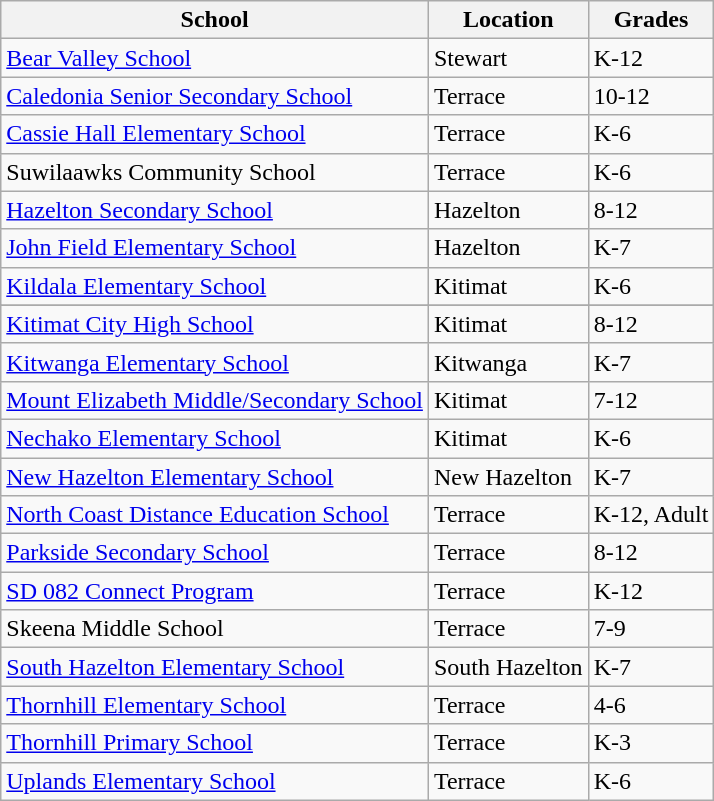<table class="wikitable sortable">
<tr>
<th>School</th>
<th>Location</th>
<th>Grades</th>
</tr>
<tr>
<td><a href='#'>Bear Valley School</a></td>
<td>Stewart</td>
<td>K-12</td>
</tr>
<tr>
<td><a href='#'>Caledonia Senior Secondary School</a></td>
<td>Terrace</td>
<td>10-12</td>
</tr>
<tr>
<td><a href='#'>Cassie Hall Elementary School</a></td>
<td>Terrace</td>
<td>K-6</td>
</tr>
<tr>
<td>Suwilaawks Community School</td>
<td>Terrace</td>
<td>K-6</td>
</tr>
<tr>
<td><a href='#'>Hazelton Secondary School</a></td>
<td>Hazelton</td>
<td>8-12</td>
</tr>
<tr>
<td><a href='#'>John Field Elementary School</a></td>
<td>Hazelton</td>
<td>K-7</td>
</tr>
<tr>
<td><a href='#'>Kildala Elementary School</a></td>
<td>Kitimat</td>
<td>K-6</td>
</tr>
<tr>
</tr>
<tr>
<td><a href='#'>Kitimat City High School</a></td>
<td>Kitimat</td>
<td>8-12</td>
</tr>
<tr>
<td><a href='#'>Kitwanga Elementary School</a></td>
<td>Kitwanga</td>
<td>K-7</td>
</tr>
<tr>
<td><a href='#'>Mount Elizabeth Middle/Secondary School</a></td>
<td>Kitimat</td>
<td>7-12</td>
</tr>
<tr>
<td><a href='#'>Nechako Elementary School</a></td>
<td>Kitimat</td>
<td>K-6</td>
</tr>
<tr>
<td><a href='#'>New Hazelton Elementary School</a></td>
<td>New Hazelton</td>
<td>K-7</td>
</tr>
<tr>
<td><a href='#'>North Coast Distance Education School</a></td>
<td>Terrace</td>
<td>K-12, Adult</td>
</tr>
<tr>
<td><a href='#'>Parkside Secondary School</a></td>
<td>Terrace</td>
<td>8-12</td>
</tr>
<tr>
<td><a href='#'>SD 082 Connect Program</a></td>
<td>Terrace</td>
<td>K-12</td>
</tr>
<tr>
<td>Skeena Middle School</td>
<td>Terrace</td>
<td>7-9</td>
</tr>
<tr>
<td><a href='#'>South Hazelton Elementary School</a></td>
<td>South Hazelton</td>
<td>K-7</td>
</tr>
<tr>
<td><a href='#'>Thornhill Elementary School</a></td>
<td>Terrace</td>
<td>4-6</td>
</tr>
<tr>
<td><a href='#'>Thornhill Primary School</a></td>
<td>Terrace</td>
<td>K-3</td>
</tr>
<tr>
<td><a href='#'>Uplands Elementary School</a></td>
<td>Terrace</td>
<td>K-6</td>
</tr>
</table>
